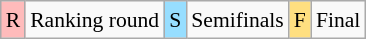<table class="wikitable" style="margin:0.5em auto; font-size:90%; line-height:1.25em;">
<tr>
<td bgcolor="#FFBBBB" align=center>R</td>
<td>Ranking round</td>
<td bgcolor="#97DEFF" align=center>S</td>
<td>Semifinals</td>
<td bgcolor="#FFDF80" align=center>F</td>
<td>Final</td>
</tr>
</table>
